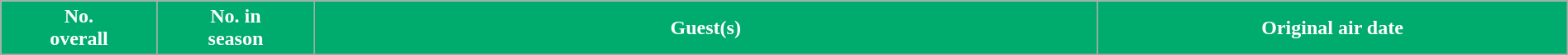<table class="wikitable plainrowheaders" style="width:100%;">
<tr style="color:white">
<th style="background:#00AC6D; width:10%;">No.<br>overall</th>
<th style="background:#00AC6D; width:10%;">No. in<br>season</th>
<th style="background:#00AC6D; width:50%;">Guest(s)</th>
<th style="background:#00AC6D; width:30%;">Original air date<br>




































</th>
</tr>
</table>
